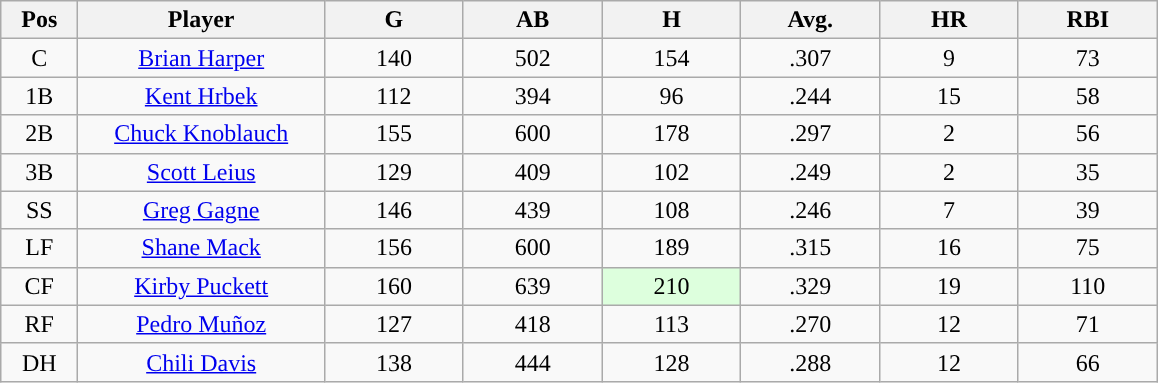<table class="wikitable sortable">
<tr>
<th bgcolor="#DDDDFF" width="5%">Pos</th>
<th bgcolor="#DDDDFF" width="16%">Player</th>
<th bgcolor="#DDDDFF" width="9%">G</th>
<th bgcolor="#DDDDFF" width="9%">AB</th>
<th bgcolor="#DDDDFF" width="9%">H</th>
<th bgcolor="#DDDDFF" width="9%">Avg.</th>
<th bgcolor="#DDDDFF" width="9%">HR</th>
<th bgcolor="#DDDDFF" width="9%">RBI</th>
</tr>
<tr align="center">
<td>C</td>
<td><a href='#'>Brian Harper</a></td>
<td>140</td>
<td>502</td>
<td>154</td>
<td>.307</td>
<td>9</td>
<td>73</td>
</tr>
<tr align="center">
<td>1B</td>
<td><a href='#'>Kent Hrbek</a></td>
<td>112</td>
<td>394</td>
<td>96</td>
<td>.244</td>
<td>15</td>
<td>58</td>
</tr>
<tr align="center">
<td>2B</td>
<td><a href='#'>Chuck Knoblauch</a></td>
<td>155</td>
<td>600</td>
<td>178</td>
<td>.297</td>
<td>2</td>
<td>56</td>
</tr>
<tr align="center">
<td>3B</td>
<td><a href='#'>Scott Leius</a></td>
<td>129</td>
<td>409</td>
<td>102</td>
<td>.249</td>
<td>2</td>
<td>35</td>
</tr>
<tr align="center">
<td>SS</td>
<td><a href='#'>Greg Gagne</a></td>
<td>146</td>
<td>439</td>
<td>108</td>
<td>.246</td>
<td>7</td>
<td>39</td>
</tr>
<tr align="center">
<td>LF</td>
<td><a href='#'>Shane Mack</a></td>
<td>156</td>
<td>600</td>
<td>189</td>
<td>.315</td>
<td>16</td>
<td>75</td>
</tr>
<tr align="center">
<td>CF</td>
<td><a href='#'>Kirby Puckett</a></td>
<td>160</td>
<td>639</td>
<td style="background:#DDFFDD;">210</td>
<td>.329</td>
<td>19</td>
<td>110</td>
</tr>
<tr align="center">
<td>RF</td>
<td><a href='#'>Pedro Muñoz</a></td>
<td>127</td>
<td>418</td>
<td>113</td>
<td>.270</td>
<td>12</td>
<td>71</td>
</tr>
<tr align="center">
<td>DH</td>
<td><a href='#'>Chili Davis</a></td>
<td>138</td>
<td>444</td>
<td>128</td>
<td>.288</td>
<td>12</td>
<td>66</td>
</tr>
</table>
